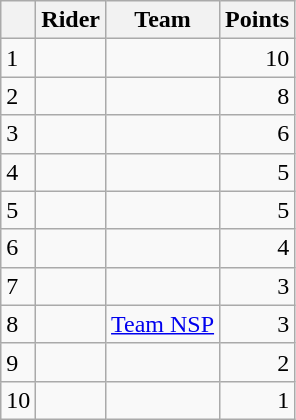<table class="wikitable">
<tr>
<th></th>
<th>Rider</th>
<th>Team</th>
<th>Points</th>
</tr>
<tr>
<td>1</td>
<td> </td>
<td></td>
<td align=right>10</td>
</tr>
<tr>
<td>2</td>
<td></td>
<td></td>
<td align=right>8</td>
</tr>
<tr>
<td>3</td>
<td></td>
<td></td>
<td align=right>6</td>
</tr>
<tr>
<td>4</td>
<td></td>
<td></td>
<td align=right>5</td>
</tr>
<tr>
<td>5</td>
<td></td>
<td></td>
<td align=right>5</td>
</tr>
<tr>
<td>6</td>
<td></td>
<td></td>
<td align=right>4</td>
</tr>
<tr>
<td>7</td>
<td></td>
<td></td>
<td align=right>3</td>
</tr>
<tr>
<td>8</td>
<td></td>
<td><a href='#'>Team NSP</a></td>
<td align=right>3</td>
</tr>
<tr>
<td>9</td>
<td></td>
<td></td>
<td align=right>2</td>
</tr>
<tr>
<td>10</td>
<td></td>
<td></td>
<td align=right>1</td>
</tr>
</table>
